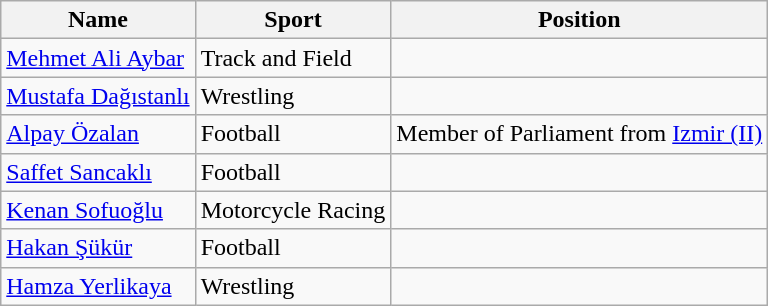<table class="wikitable sortable">
<tr>
<th>Name</th>
<th>Sport</th>
<th>Position</th>
</tr>
<tr>
<td data-sort-value="Aybar,Mehmet Ali"><a href='#'>Mehmet Ali Aybar</a></td>
<td>Track and Field</td>
<td></td>
</tr>
<tr>
<td data-sort-value="Dağıstanlı,Mustafa"><a href='#'>Mustafa Dağıstanlı</a></td>
<td>Wrestling</td>
<td></td>
</tr>
<tr>
<td><a href='#'>Alpay Özalan</a></td>
<td>Football</td>
<td>Member of Parliament from <a href='#'>Izmir (II)</a></td>
</tr>
<tr>
<td data-sort-value="Sancaklı,Saffet"><a href='#'>Saffet Sancaklı</a></td>
<td>Football</td>
<td></td>
</tr>
<tr>
<td data-sort-value="Sofuoğlu,Kenan"><a href='#'>Kenan Sofuoğlu</a></td>
<td>Motorcycle Racing</td>
<td></td>
</tr>
<tr>
<td data-sort-value="Şükür,Hakan"><a href='#'>Hakan Şükür</a></td>
<td>Football</td>
<td></td>
</tr>
<tr>
<td data-sort-value="Yerlikaya,Hamza"><a href='#'>Hamza Yerlikaya</a></td>
<td>Wrestling</td>
<td></td>
</tr>
</table>
